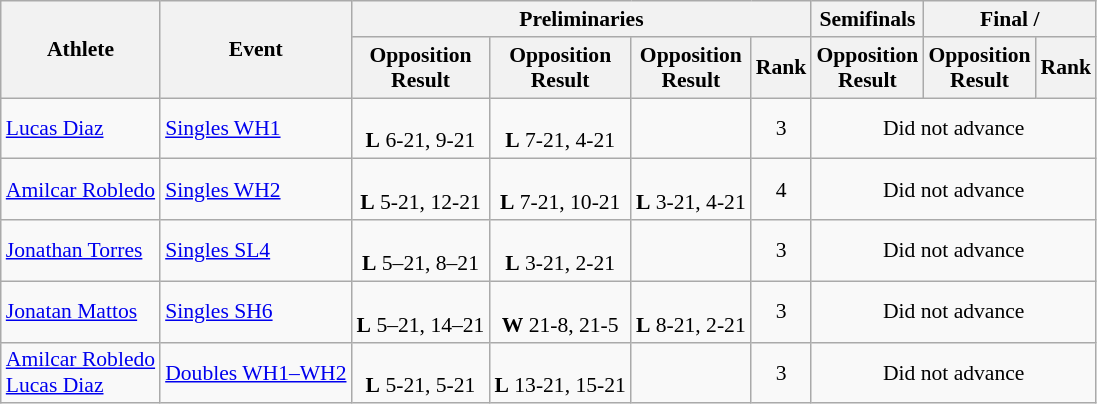<table class=wikitable style="font-size:90%">
<tr>
<th rowspan="2">Athlete</th>
<th rowspan="2">Event</th>
<th colspan="4">Preliminaries</th>
<th>Semifinals</th>
<th colspan="2">Final / </th>
</tr>
<tr>
<th>Opposition<br>Result</th>
<th>Opposition<br>Result</th>
<th>Opposition<br>Result</th>
<th>Rank</th>
<th>Opposition<br>Result</th>
<th>Opposition<br>Result</th>
<th>Rank</th>
</tr>
<tr align=center>
<td align=left><a href='#'>Lucas Diaz</a></td>
<td align=left><a href='#'>Singles WH1</a></td>
<td><br><strong>L</strong> 6-21, 9-21</td>
<td><br><strong>L</strong> 7-21, 4-21</td>
<td></td>
<td>3</td>
<td colspan=3>Did not advance</td>
</tr>
<tr align=center>
<td align=left><a href='#'>Amilcar Robledo</a></td>
<td align=left><a href='#'>Singles WH2</a></td>
<td><br><strong>L</strong> 5-21, 12-21</td>
<td><br><strong>L</strong> 7-21, 10-21</td>
<td><br><strong>L</strong> 3-21, 4-21</td>
<td>4</td>
<td colspan=3>Did not advance</td>
</tr>
<tr align=center>
<td align=left><a href='#'>Jonathan Torres</a></td>
<td align=left><a href='#'>Singles SL4</a></td>
<td><br><strong>L</strong> 5–21, 8–21</td>
<td><br><strong>L</strong> 3-21, 2-21</td>
<td></td>
<td>3</td>
<td colspan=3>Did not advance</td>
</tr>
<tr align=center>
<td align=left><a href='#'>Jonatan Mattos</a></td>
<td align=left><a href='#'>Singles SH6</a></td>
<td><br><strong>L</strong> 5–21, 14–21</td>
<td><br><strong>W</strong> 21-8, 21-5</td>
<td><br><strong>L</strong> 8-21, 2-21</td>
<td>3</td>
<td colspan=3>Did not advance</td>
</tr>
<tr align=center>
<td align=left><a href='#'>Amilcar Robledo</a><br><a href='#'>Lucas Diaz</a></td>
<td align=left><a href='#'>Doubles WH1–WH2</a></td>
<td><br><strong>L</strong> 5-21, 5-21</td>
<td><br><strong>L</strong> 13-21, 15-21</td>
<td></td>
<td>3</td>
<td colspan=3>Did not advance</td>
</tr>
</table>
